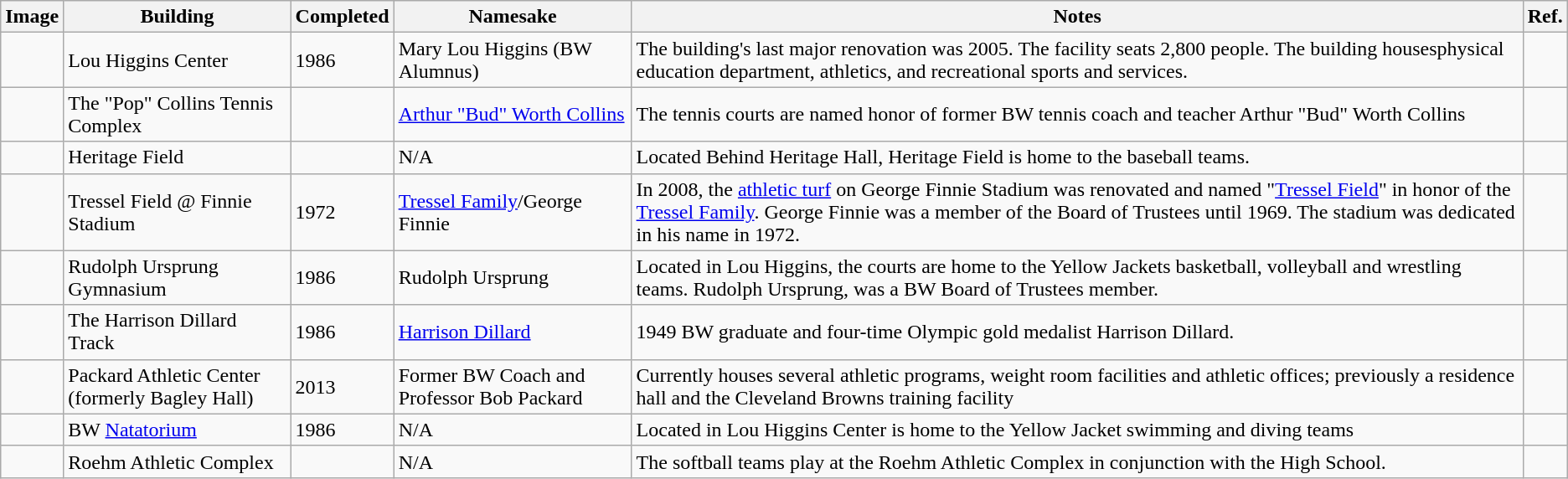<table class="wikitable sortable">
<tr>
<th class="unsortable">Image</th>
<th>Building</th>
<th>Completed</th>
<th>Namesake</th>
<th>Notes</th>
<th>Ref.</th>
</tr>
<tr>
<td></td>
<td>Lou Higgins Center</td>
<td>1986</td>
<td>Mary Lou Higgins (BW Alumnus)</td>
<td>The building's last major renovation was 2005. The facility seats 2,800 people. The building housesphysical education department, athletics, and recreational sports and services.</td>
<td></td>
</tr>
<tr>
<td></td>
<td>The "Pop" Collins Tennis Complex</td>
<td></td>
<td><a href='#'>Arthur "Bud" Worth Collins</a></td>
<td>The tennis courts are named honor of former BW tennis coach and teacher Arthur "Bud" Worth Collins</td>
<td></td>
</tr>
<tr>
<td></td>
<td>Heritage Field</td>
<td></td>
<td>N/A</td>
<td>Located Behind Heritage Hall, Heritage Field is home to the baseball teams.</td>
<td></td>
</tr>
<tr>
<td><br></td>
<td>Tressel Field @ Finnie Stadium</td>
<td>1972</td>
<td><a href='#'>Tressel Family</a>/George Finnie</td>
<td>In 2008, the <a href='#'>athletic turf</a> on George Finnie Stadium was renovated and named "<a href='#'>Tressel Field</a>" in honor of the <a href='#'>Tressel Family</a>. George Finnie was a member of the Board of Trustees until 1969. The stadium was dedicated in his name in 1972.</td>
<td></td>
</tr>
<tr>
<td></td>
<td>Rudolph Ursprung Gymnasium</td>
<td>1986</td>
<td>Rudolph Ursprung</td>
<td>Located in Lou Higgins, the courts are home to the Yellow Jackets basketball, volleyball and wrestling teams. Rudolph Ursprung, was a BW Board of Trustees member.</td>
<td></td>
</tr>
<tr>
<td></td>
<td>The Harrison Dillard Track</td>
<td>1986</td>
<td><a href='#'>Harrison Dillard</a></td>
<td>1949 BW graduate and four-time Olympic gold medalist Harrison Dillard.</td>
<td></td>
</tr>
<tr>
<td></td>
<td>Packard Athletic Center (formerly Bagley Hall)</td>
<td>2013</td>
<td>Former BW Coach and Professor Bob Packard</td>
<td>Currently houses several athletic programs, weight room facilities and athletic offices; previously a residence hall and the Cleveland Browns training facility</td>
<td></td>
</tr>
<tr>
<td></td>
<td>BW <a href='#'>Natatorium</a></td>
<td>1986</td>
<td>N/A</td>
<td>Located in Lou Higgins Center is home to the Yellow Jacket swimming and diving teams</td>
<td></td>
</tr>
<tr>
<td></td>
<td>Roehm Athletic Complex</td>
<td></td>
<td>N/A</td>
<td>The softball teams play at the Roehm Athletic Complex in conjunction with the High School.</td>
<td></td>
</tr>
</table>
